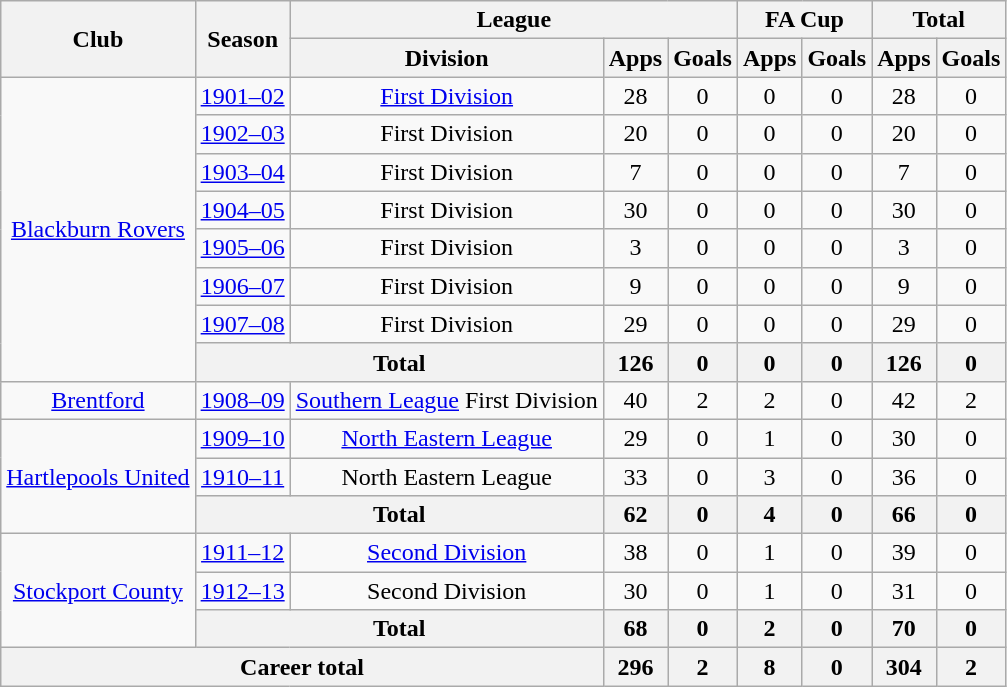<table class="wikitable" style="text-align: center;">
<tr>
<th rowspan="2">Club</th>
<th rowspan="2">Season</th>
<th colspan="3">League</th>
<th colspan="2">FA Cup</th>
<th colspan="2">Total</th>
</tr>
<tr>
<th>Division</th>
<th>Apps</th>
<th>Goals</th>
<th>Apps</th>
<th>Goals</th>
<th>Apps</th>
<th>Goals</th>
</tr>
<tr>
<td rowspan="8"><a href='#'>Blackburn Rovers</a></td>
<td><a href='#'>1901–02</a></td>
<td><a href='#'>First Division</a></td>
<td>28</td>
<td>0</td>
<td>0</td>
<td>0</td>
<td>28</td>
<td>0</td>
</tr>
<tr>
<td><a href='#'>1902–03</a></td>
<td>First Division</td>
<td>20</td>
<td>0</td>
<td>0</td>
<td>0</td>
<td>20</td>
<td>0</td>
</tr>
<tr>
<td><a href='#'>1903–04</a></td>
<td>First Division</td>
<td>7</td>
<td>0</td>
<td>0</td>
<td>0</td>
<td>7</td>
<td>0</td>
</tr>
<tr>
<td><a href='#'>1904–05</a></td>
<td>First Division</td>
<td>30</td>
<td>0</td>
<td>0</td>
<td>0</td>
<td>30</td>
<td>0</td>
</tr>
<tr>
<td><a href='#'>1905–06</a></td>
<td>First Division</td>
<td>3</td>
<td>0</td>
<td>0</td>
<td>0</td>
<td>3</td>
<td>0</td>
</tr>
<tr>
<td><a href='#'>1906–07</a></td>
<td>First Division</td>
<td>9</td>
<td>0</td>
<td>0</td>
<td>0</td>
<td>9</td>
<td>0</td>
</tr>
<tr>
<td><a href='#'>1907–08</a></td>
<td>First Division</td>
<td>29</td>
<td>0</td>
<td>0</td>
<td>0</td>
<td>29</td>
<td>0</td>
</tr>
<tr>
<th colspan="2">Total</th>
<th>126</th>
<th>0</th>
<th>0</th>
<th>0</th>
<th>126</th>
<th>0</th>
</tr>
<tr>
<td><a href='#'>Brentford</a></td>
<td><a href='#'>1908–09</a></td>
<td><a href='#'>Southern League</a> First Division</td>
<td>40</td>
<td>2</td>
<td>2</td>
<td>0</td>
<td>42</td>
<td>2</td>
</tr>
<tr>
<td rowspan="3"><a href='#'>Hartlepools United</a></td>
<td><a href='#'>1909–10</a></td>
<td><a href='#'>North Eastern League</a></td>
<td>29</td>
<td>0</td>
<td>1</td>
<td>0</td>
<td>30</td>
<td>0</td>
</tr>
<tr>
<td><a href='#'>1910–11</a></td>
<td>North Eastern League</td>
<td>33</td>
<td>0</td>
<td>3</td>
<td>0</td>
<td>36</td>
<td>0</td>
</tr>
<tr>
<th colspan="2">Total</th>
<th>62</th>
<th>0</th>
<th>4</th>
<th>0</th>
<th>66</th>
<th>0</th>
</tr>
<tr>
<td rowspan="3"><a href='#'>Stockport County</a></td>
<td><a href='#'>1911–12</a></td>
<td><a href='#'>Second Division</a></td>
<td>38</td>
<td>0</td>
<td>1</td>
<td>0</td>
<td>39</td>
<td>0</td>
</tr>
<tr>
<td><a href='#'>1912–13</a></td>
<td>Second Division</td>
<td>30</td>
<td>0</td>
<td>1</td>
<td>0</td>
<td>31</td>
<td>0</td>
</tr>
<tr>
<th colspan="2">Total</th>
<th>68</th>
<th>0</th>
<th>2</th>
<th>0</th>
<th>70</th>
<th>0</th>
</tr>
<tr>
<th colspan="3">Career total</th>
<th>296</th>
<th>2</th>
<th>8</th>
<th>0</th>
<th>304</th>
<th>2</th>
</tr>
</table>
